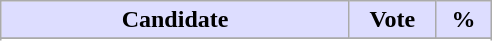<table class="wikitable">
<tr>
<th style="background:#ddf; width:225px;">Candidate</th>
<th style="background:#ddf; width:50px;">Vote</th>
<th style="background:#ddf; width:30px;">%</th>
</tr>
<tr>
</tr>
<tr>
</tr>
</table>
